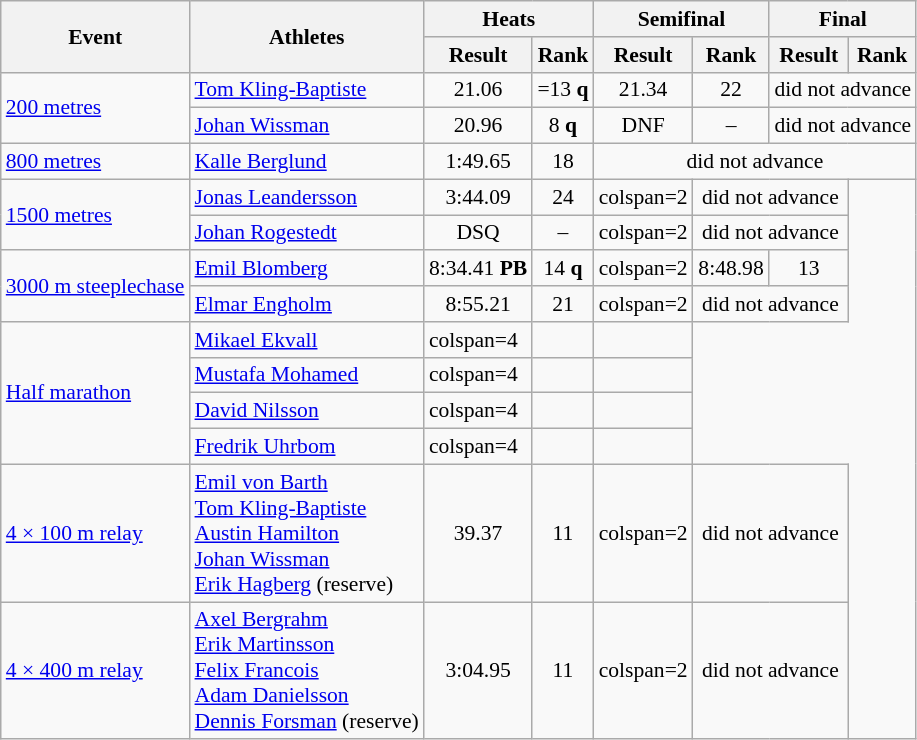<table class="wikitable" border="1" style="font-size:90%">
<tr>
<th rowspan="2">Event</th>
<th rowspan="2">Athletes</th>
<th colspan="2">Heats</th>
<th colspan="2">Semifinal</th>
<th colspan="2">Final</th>
</tr>
<tr>
<th>Result</th>
<th>Rank</th>
<th>Result</th>
<th>Rank</th>
<th>Result</th>
<th>Rank</th>
</tr>
<tr>
<td rowspan=2><a href='#'>200 metres</a></td>
<td><a href='#'>Tom Kling-Baptiste</a></td>
<td align=center>21.06</td>
<td align=center>=13 <strong>q</strong></td>
<td align=center>21.34</td>
<td align=center>22</td>
<td align=center colspan=2>did not advance</td>
</tr>
<tr>
<td><a href='#'>Johan Wissman</a></td>
<td align=center>20.96</td>
<td align=center>8 <strong>q</strong></td>
<td align=center>DNF</td>
<td align=center>–</td>
<td align=center colspan=2>did not advance</td>
</tr>
<tr>
<td><a href='#'>800 metres</a></td>
<td><a href='#'>Kalle Berglund</a></td>
<td align=center>1:49.65</td>
<td align=center>18</td>
<td align=center colspan=4>did not advance</td>
</tr>
<tr>
<td rowspan=2><a href='#'>1500 metres</a></td>
<td><a href='#'>Jonas Leandersson</a></td>
<td align=center>3:44.09</td>
<td align=center>24</td>
<td>colspan=2 </td>
<td align=center colspan=2>did not advance</td>
</tr>
<tr>
<td><a href='#'>Johan Rogestedt</a></td>
<td align=center>DSQ</td>
<td align=center>–</td>
<td>colspan=2 </td>
<td align=center colspan=2>did not advance</td>
</tr>
<tr>
<td rowspan=2><a href='#'>3000 m steeplechase</a></td>
<td><a href='#'>Emil Blomberg</a></td>
<td align=center>8:34.41 <strong>PB</strong></td>
<td align=center>14 <strong>q</strong></td>
<td>colspan=2 </td>
<td align=center>8:48.98</td>
<td align=center>13</td>
</tr>
<tr>
<td><a href='#'>Elmar Engholm</a></td>
<td align=center>8:55.21</td>
<td align=center>21</td>
<td>colspan=2 </td>
<td align=center colspan=2>did not advance</td>
</tr>
<tr>
<td rowspan=4><a href='#'>Half marathon</a></td>
<td><a href='#'>Mikael Ekvall</a></td>
<td>colspan=4 </td>
<td align=center></td>
<td align=center></td>
</tr>
<tr>
<td><a href='#'>Mustafa Mohamed</a></td>
<td>colspan=4 </td>
<td align=center></td>
<td align=center></td>
</tr>
<tr>
<td><a href='#'>David Nilsson</a></td>
<td>colspan=4 </td>
<td align=center></td>
<td align=center></td>
</tr>
<tr>
<td><a href='#'>Fredrik Uhrbom</a></td>
<td>colspan=4 </td>
<td align=center></td>
<td align=center></td>
</tr>
<tr>
<td><a href='#'>4 × 100 m relay</a></td>
<td><a href='#'>Emil von Barth</a><br><a href='#'>Tom Kling-Baptiste</a><br><a href='#'>Austin Hamilton</a><br><a href='#'>Johan Wissman</a><br><a href='#'>Erik Hagberg</a> (reserve)</td>
<td align=center>39.37</td>
<td align=center>11</td>
<td>colspan=2 </td>
<td align=center colspan=2>did not advance</td>
</tr>
<tr>
<td><a href='#'>4 × 400 m relay</a></td>
<td><a href='#'>Axel Bergrahm</a><br><a href='#'>Erik Martinsson</a><br><a href='#'>Felix Francois</a><br><a href='#'>Adam Danielsson</a><br><a href='#'>Dennis Forsman</a> (reserve)</td>
<td align=center>3:04.95</td>
<td align=center>11</td>
<td>colspan=2 </td>
<td align=center colspan=2>did not advance</td>
</tr>
</table>
